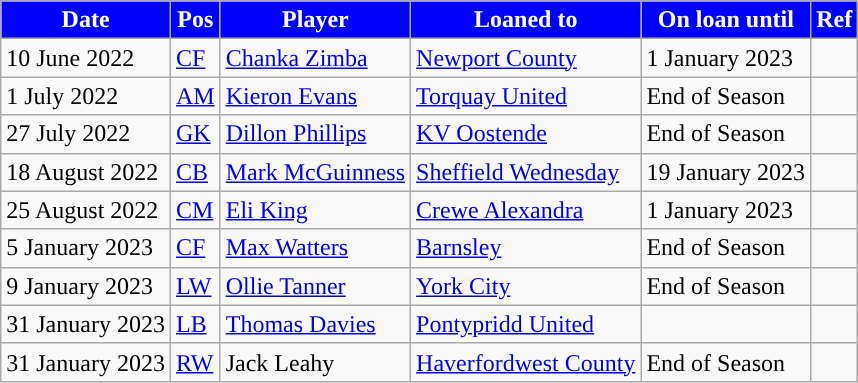<table class="wikitable plainrowheaders sortable">
<tr>
<th style="background:#0000FF; color:#FFFFFF; ">Date</th>
<th style="background:#0000FF; color:#FFFFFF; ">Pos</th>
<th style="background:#0000FF; color:#FFFFFF; ">Player</th>
<th style="background:#0000FF; color:#FFFFFF; ">Loaned to</th>
<th style="background:#0000FF; color:#FFFFFF; ">On loan until</th>
<th style="background:#0000FF; color:#FFFFFF; ">Ref</th>
</tr>
<tr>
<td>10 June 2022</td>
<td><a href='#'>CF</a></td>
<td> <a href='#'>Chanka Zimba</a></td>
<td> <a href='#'>Newport County</a></td>
<td>1 January 2023</td>
<td></td>
</tr>
<tr>
<td>1 July 2022</td>
<td><a href='#'>AM</a></td>
<td> <a href='#'>Kieron Evans</a></td>
<td> <a href='#'>Torquay United</a></td>
<td>End of Season</td>
<td></td>
</tr>
<tr>
<td>27 July 2022</td>
<td><a href='#'>GK</a></td>
<td> <a href='#'>Dillon Phillips</a></td>
<td> <a href='#'>KV Oostende</a></td>
<td>End of Season</td>
<td></td>
</tr>
<tr>
<td>18 August 2022</td>
<td><a href='#'>CB</a></td>
<td> <a href='#'>Mark McGuinness</a></td>
<td> <a href='#'>Sheffield Wednesday</a></td>
<td>19 January 2023</td>
<td></td>
</tr>
<tr>
<td>25 August 2022</td>
<td><a href='#'>CM</a></td>
<td> <a href='#'>Eli King</a></td>
<td> <a href='#'>Crewe Alexandra</a></td>
<td>1 January 2023</td>
<td></td>
</tr>
<tr>
<td>5 January 2023</td>
<td><a href='#'>CF</a></td>
<td> <a href='#'>Max Watters</a></td>
<td> <a href='#'>Barnsley</a></td>
<td>End of Season</td>
<td></td>
</tr>
<tr>
<td>9 January 2023</td>
<td><a href='#'>LW</a></td>
<td> <a href='#'>Ollie Tanner</a></td>
<td> <a href='#'>York City</a></td>
<td>End of Season</td>
<td></td>
</tr>
<tr>
<td>31 January 2023</td>
<td><a href='#'>LB</a></td>
<td> <a href='#'>Thomas Davies</a></td>
<td> <a href='#'>Pontypridd United</a></td>
<td></td>
<td></td>
</tr>
<tr>
<td>31 January 2023</td>
<td><a href='#'>RW</a></td>
<td> Jack Leahy</td>
<td> <a href='#'>Haverfordwest County</a></td>
<td>End of Season</td>
<td></td>
</tr>
</table>
